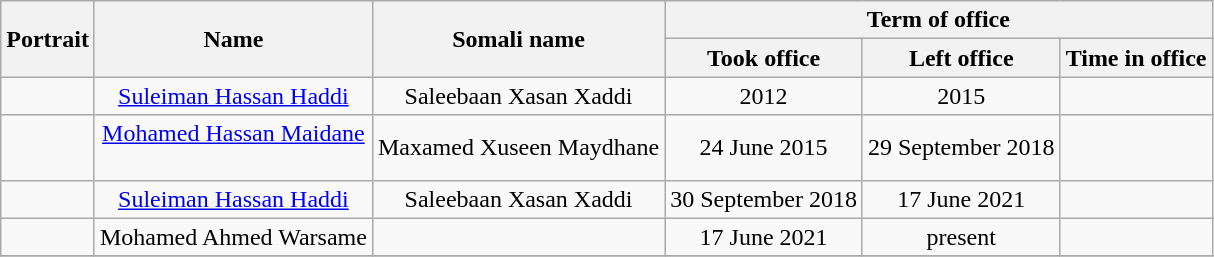<table class="wikitable" style="text-align:center">
<tr>
<th rowspan="2">Portrait</th>
<th rowspan="2">Name</th>
<th rowspan="2">Somali name</th>
<th colspan="3">Term of office</th>
</tr>
<tr>
<th>Took office</th>
<th>Left office</th>
<th>Time in office</th>
</tr>
<tr>
<td></td>
<td><a href='#'>Suleiman Hassan Haddi</a></td>
<td>Saleebaan Xasan Xaddi</td>
<td>2012</td>
<td>2015</td>
<td></td>
</tr>
<tr>
<td></td>
<td><a href='#'>Mohamed Hassan Maidane</a><br><br></td>
<td>Maxamed Xuseen Maydhane</td>
<td>24 June 2015</td>
<td>29 September 2018</td>
<td></td>
</tr>
<tr>
<td></td>
<td><a href='#'>Suleiman Hassan Haddi</a></td>
<td>Saleebaan Xasan Xaddi</td>
<td>30 September 2018</td>
<td>17 June 2021</td>
<td></td>
</tr>
<tr>
<td></td>
<td>Mohamed Ahmed Warsame</td>
<td></td>
<td>17 June 2021</td>
<td>present</td>
<td></td>
</tr>
<tr>
</tr>
</table>
